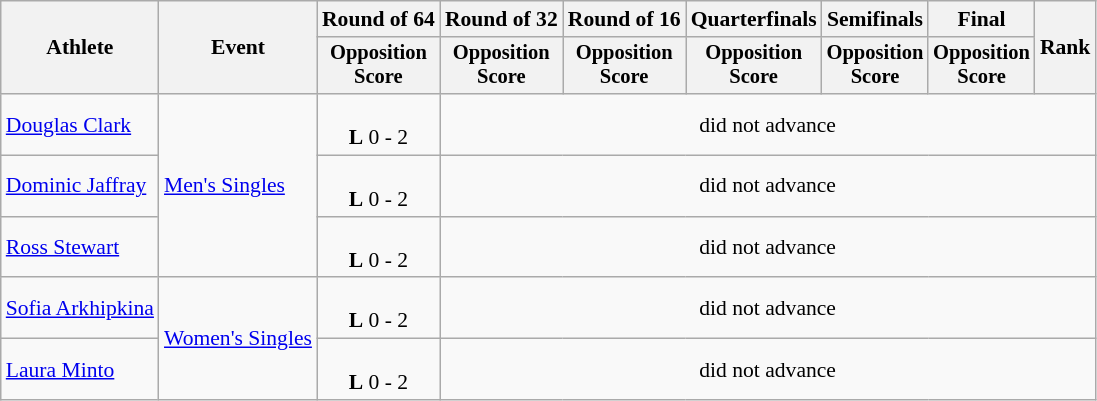<table class=wikitable style="font-size:90%">
<tr>
<th rowspan="2">Athlete</th>
<th rowspan="2">Event</th>
<th>Round of 64</th>
<th>Round of 32</th>
<th>Round of 16</th>
<th>Quarterfinals</th>
<th>Semifinals</th>
<th>Final</th>
<th rowspan=2>Rank</th>
</tr>
<tr style="font-size:95%">
<th>Opposition<br>Score</th>
<th>Opposition<br>Score</th>
<th>Opposition<br>Score</th>
<th>Opposition<br>Score</th>
<th>Opposition<br>Score</th>
<th>Opposition<br>Score</th>
</tr>
<tr align=center>
<td align=left><a href='#'>Douglas Clark</a></td>
<td align=left rowspan=3><a href='#'>Men's Singles</a></td>
<td><br><strong>L</strong> 0 - 2</td>
<td colspan=6>did not advance</td>
</tr>
<tr align=center>
<td align=left><a href='#'>Dominic Jaffray</a></td>
<td><br><strong>L</strong> 0 - 2</td>
<td colspan=6>did not advance</td>
</tr>
<tr align=center>
<td align=left><a href='#'>Ross Stewart</a></td>
<td><br><strong>L</strong> 0 - 2</td>
<td colspan=6>did not advance</td>
</tr>
<tr align=center>
<td align=left><a href='#'>Sofia Arkhipkina</a></td>
<td align=left rowspan=2><a href='#'>Women's Singles</a></td>
<td><br><strong>L</strong> 0 - 2</td>
<td colspan=6>did not advance</td>
</tr>
<tr align=center>
<td align=left><a href='#'>Laura Minto</a></td>
<td><br><strong>L</strong> 0 - 2</td>
<td colspan=6>did not advance</td>
</tr>
</table>
